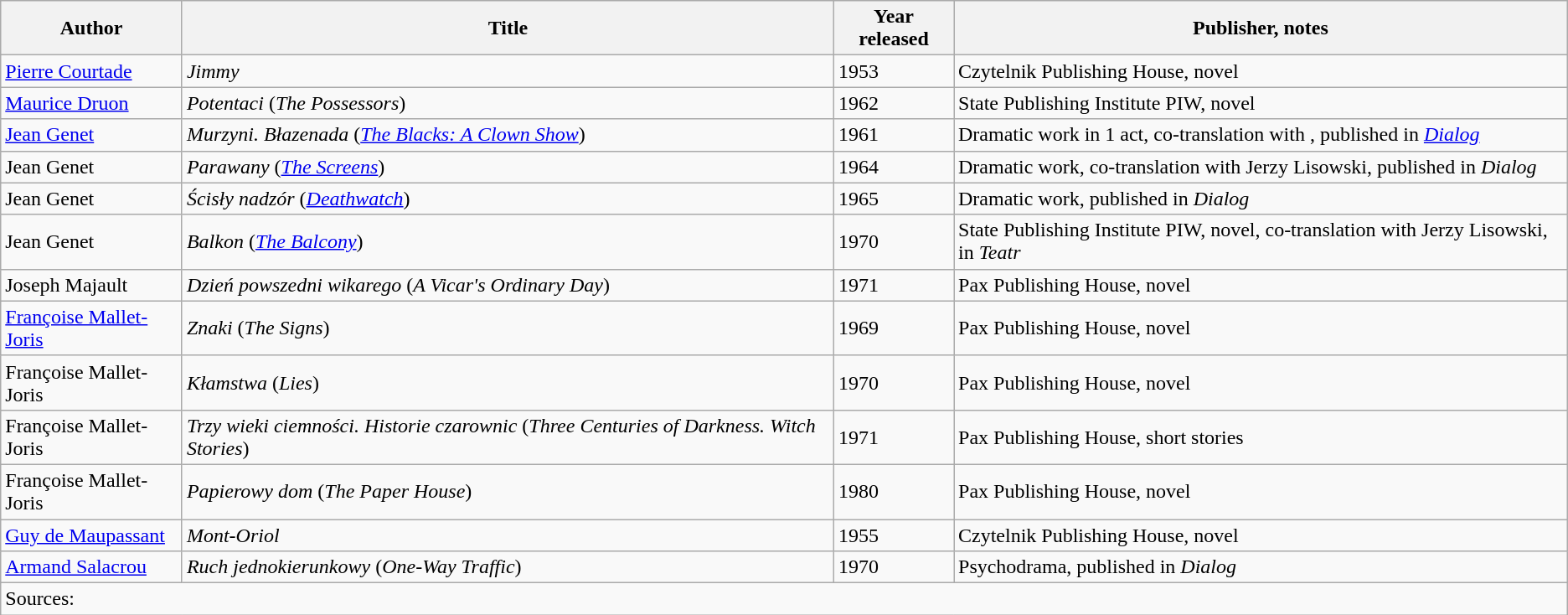<table class="wikitable">
<tr>
<th>Author</th>
<th>Title</th>
<th>Year released</th>
<th>Publisher, notes</th>
</tr>
<tr>
<td><a href='#'>Pierre Courtade</a></td>
<td><em>Jimmy</em></td>
<td>1953</td>
<td>Czytelnik Publishing House, novel</td>
</tr>
<tr>
<td><a href='#'>Maurice Druon</a></td>
<td><em>Potentaci</em> (<em>The Possessors</em>)</td>
<td>1962</td>
<td>State Publishing Institute PIW, novel</td>
</tr>
<tr>
<td><a href='#'>Jean Genet</a></td>
<td><em>Murzyni. Błazenada</em> (<em><a href='#'>The Blacks: A Clown Show</a></em>)</td>
<td>1961</td>
<td>Dramatic work in 1 act, co-translation with , published in <em><a href='#'>Dialog</a></em></td>
</tr>
<tr>
<td>Jean Genet</td>
<td><em>Parawany</em> (<em><a href='#'>The Screens</a></em>)</td>
<td>1964</td>
<td>Dramatic work, co-translation with Jerzy Lisowski, published in <em>Dialog</em></td>
</tr>
<tr>
<td>Jean Genet</td>
<td><em>Ścisły nadzór</em> (<em><a href='#'>Deathwatch</a></em>)</td>
<td>1965</td>
<td>Dramatic work, published in <em>Dialog</em></td>
</tr>
<tr>
<td>Jean Genet</td>
<td><em>Balkon</em> (<em><a href='#'>The Balcony</a></em>)</td>
<td>1970</td>
<td>State Publishing Institute PIW, novel, co-translation with Jerzy Lisowski, in <em>Teatr</em></td>
</tr>
<tr>
<td>Joseph Majault</td>
<td><em>Dzień powszedni wikarego</em> (<em>A Vicar's Ordinary Day</em>)</td>
<td>1971</td>
<td>Pax Publishing House, novel</td>
</tr>
<tr>
<td><a href='#'>Françoise Mallet-Joris</a></td>
<td><em>Znaki</em> (<em>The Signs</em>)</td>
<td>1969</td>
<td>Pax Publishing House, novel</td>
</tr>
<tr>
<td>Françoise Mallet-Joris</td>
<td><em>Kłamstwa</em> (<em>Lies</em>)</td>
<td>1970</td>
<td>Pax Publishing House, novel</td>
</tr>
<tr>
<td>Françoise Mallet-Joris</td>
<td><em>Trzy wieki ciemności. Historie czarownic</em> (<em>Three Centuries of Darkness. Witch Stories</em>)</td>
<td>1971</td>
<td>Pax Publishing House, short stories</td>
</tr>
<tr>
<td>Françoise Mallet-Joris</td>
<td><em>Papierowy dom</em> (<em>The Paper House</em>)</td>
<td>1980</td>
<td>Pax Publishing House, novel</td>
</tr>
<tr>
<td><a href='#'>Guy de Maupassant</a></td>
<td><em>Mont-Oriol</em></td>
<td>1955</td>
<td>Czytelnik Publishing House, novel</td>
</tr>
<tr>
<td><a href='#'>Armand Salacrou</a></td>
<td><em>Ruch jednokierunkowy</em> (<em>One-Way Traffic</em>)</td>
<td>1970</td>
<td>Psychodrama, published in <em>Dialog</em></td>
</tr>
<tr>
<td colspan="4">Sources:</td>
</tr>
</table>
